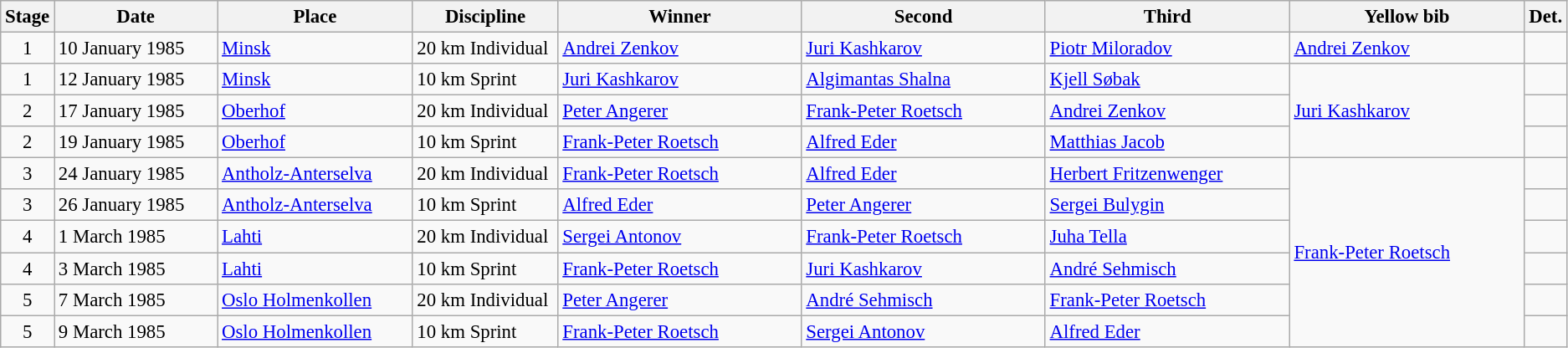<table class="wikitable" style="font-size:95%;">
<tr>
<th width="10">Stage</th>
<th width="125">Date</th>
<th width="150">Place</th>
<th width="110">Discipline</th>
<th width="190">Winner</th>
<th width="190">Second</th>
<th width="190">Third</th>
<th width="183">Yellow bib <br> </th>
<th width="8">Det.</th>
</tr>
<tr>
<td align=center>1</td>
<td>10 January 1985</td>
<td> <a href='#'>Minsk</a></td>
<td>20 km Individual</td>
<td> <a href='#'>Andrei Zenkov</a></td>
<td> <a href='#'>Juri Kashkarov</a></td>
<td> <a href='#'>Piotr Miloradov</a></td>
<td> <a href='#'>Andrei Zenkov</a></td>
<td></td>
</tr>
<tr>
<td align=center>1</td>
<td>12 January 1985</td>
<td> <a href='#'>Minsk</a></td>
<td>10 km Sprint</td>
<td> <a href='#'>Juri Kashkarov</a></td>
<td> <a href='#'>Algimantas Shalna</a></td>
<td> <a href='#'>Kjell Søbak</a></td>
<td rowspan="3"> <a href='#'>Juri Kashkarov</a></td>
<td></td>
</tr>
<tr>
<td align=center>2</td>
<td>17 January 1985</td>
<td> <a href='#'>Oberhof</a></td>
<td>20 km Individual</td>
<td> <a href='#'>Peter Angerer</a></td>
<td> <a href='#'>Frank-Peter Roetsch</a></td>
<td> <a href='#'>Andrei Zenkov</a></td>
<td></td>
</tr>
<tr>
<td align=center>2</td>
<td>19 January 1985</td>
<td> <a href='#'>Oberhof</a></td>
<td>10 km Sprint</td>
<td> <a href='#'>Frank-Peter Roetsch</a></td>
<td> <a href='#'>Alfred Eder</a></td>
<td> <a href='#'>Matthias Jacob</a></td>
<td></td>
</tr>
<tr>
<td align=center>3</td>
<td>24 January 1985</td>
<td> <a href='#'>Antholz-Anterselva</a></td>
<td>20 km Individual</td>
<td> <a href='#'>Frank-Peter Roetsch</a></td>
<td> <a href='#'>Alfred Eder</a></td>
<td> <a href='#'>Herbert Fritzenwenger</a></td>
<td rowspan="6"> <a href='#'>Frank-Peter Roetsch</a></td>
<td></td>
</tr>
<tr>
<td align=center>3</td>
<td>26 January 1985</td>
<td> <a href='#'>Antholz-Anterselva</a></td>
<td>10 km Sprint</td>
<td> <a href='#'>Alfred Eder</a></td>
<td> <a href='#'>Peter Angerer</a></td>
<td> <a href='#'>Sergei Bulygin</a></td>
<td></td>
</tr>
<tr>
<td align=center>4</td>
<td>1 March 1985</td>
<td> <a href='#'>Lahti</a></td>
<td>20 km Individual</td>
<td> <a href='#'>Sergei Antonov</a></td>
<td> <a href='#'>Frank-Peter Roetsch</a></td>
<td> <a href='#'>Juha Tella</a></td>
<td></td>
</tr>
<tr>
<td align=center>4</td>
<td>3 March 1985</td>
<td> <a href='#'>Lahti</a></td>
<td>10 km Sprint</td>
<td> <a href='#'>Frank-Peter Roetsch</a></td>
<td> <a href='#'>Juri Kashkarov</a></td>
<td> <a href='#'>André Sehmisch</a></td>
<td></td>
</tr>
<tr>
<td align=center>5</td>
<td>7 March 1985</td>
<td> <a href='#'>Oslo Holmenkollen</a></td>
<td>20 km Individual</td>
<td> <a href='#'>Peter Angerer</a></td>
<td> <a href='#'>André Sehmisch</a></td>
<td> <a href='#'>Frank-Peter Roetsch</a></td>
<td></td>
</tr>
<tr>
<td align=center>5</td>
<td>9 March 1985</td>
<td> <a href='#'>Oslo Holmenkollen</a></td>
<td>10 km Sprint</td>
<td> <a href='#'>Frank-Peter Roetsch</a></td>
<td> <a href='#'>Sergei Antonov</a></td>
<td> <a href='#'>Alfred Eder</a></td>
<td></td>
</tr>
</table>
